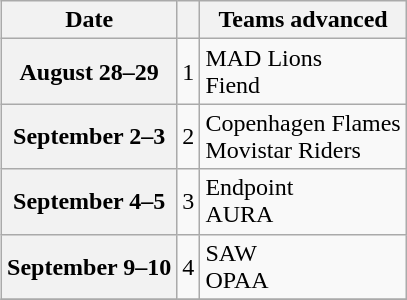<table class="wikitable plainrowheaders" style="text-align:center; margin-left:1em; float:right; clear:right; min-width:226p">
<tr>
<th scope="col">Date</th>
<th scope="col"></th>
<th scope="col">Teams advanced</th>
</tr>
<tr>
<th scope="row" style="text-align: center;">August 28–29</th>
<td>1</td>
<td align="left">MAD Lions<br>Fiend</td>
</tr>
<tr>
<th scope="row" style="text-align: center;">September 2–3</th>
<td>2</td>
<td align="left">Copenhagen Flames<br>Movistar Riders</td>
</tr>
<tr>
<th scope="row" style="text-align: center;">September 4–5</th>
<td>3</td>
<td align="left">Endpoint<br>AURA</td>
</tr>
<tr>
<th scope="row" style="text-align: center;">September 9–10</th>
<td>4</td>
<td align="left">SAW<br>OPAA</td>
</tr>
<tr>
</tr>
</table>
